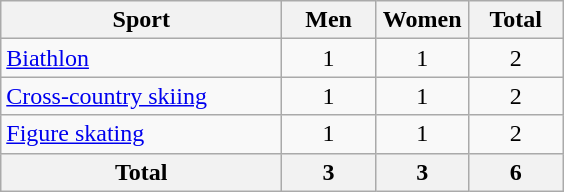<table class="wikitable sortable" style="text-align:center;">
<tr>
<th width=180>Sport</th>
<th width=55>Men</th>
<th width=55>Women</th>
<th width=55>Total</th>
</tr>
<tr>
<td align=left><a href='#'>Biathlon</a></td>
<td>1</td>
<td>1</td>
<td>2</td>
</tr>
<tr>
<td align=left><a href='#'>Cross-country skiing</a></td>
<td>1</td>
<td>1</td>
<td>2</td>
</tr>
<tr>
<td align=left><a href='#'>Figure skating</a></td>
<td>1</td>
<td>1</td>
<td>2</td>
</tr>
<tr>
<th>Total</th>
<th>3</th>
<th>3</th>
<th>6</th>
</tr>
</table>
